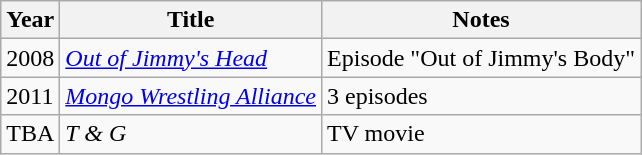<table class="wikitable">
<tr>
<th>Year</th>
<th>Title</th>
<th>Notes</th>
</tr>
<tr>
<td>2008</td>
<td><em><a href='#'>Out of Jimmy's Head</a></em></td>
<td>Episode "Out of Jimmy's Body"</td>
</tr>
<tr>
<td>2011</td>
<td><em><a href='#'>Mongo Wrestling Alliance</a></em></td>
<td>3 episodes</td>
</tr>
<tr>
<td>TBA</td>
<td><em>T & G</em></td>
<td>TV movie</td>
</tr>
</table>
